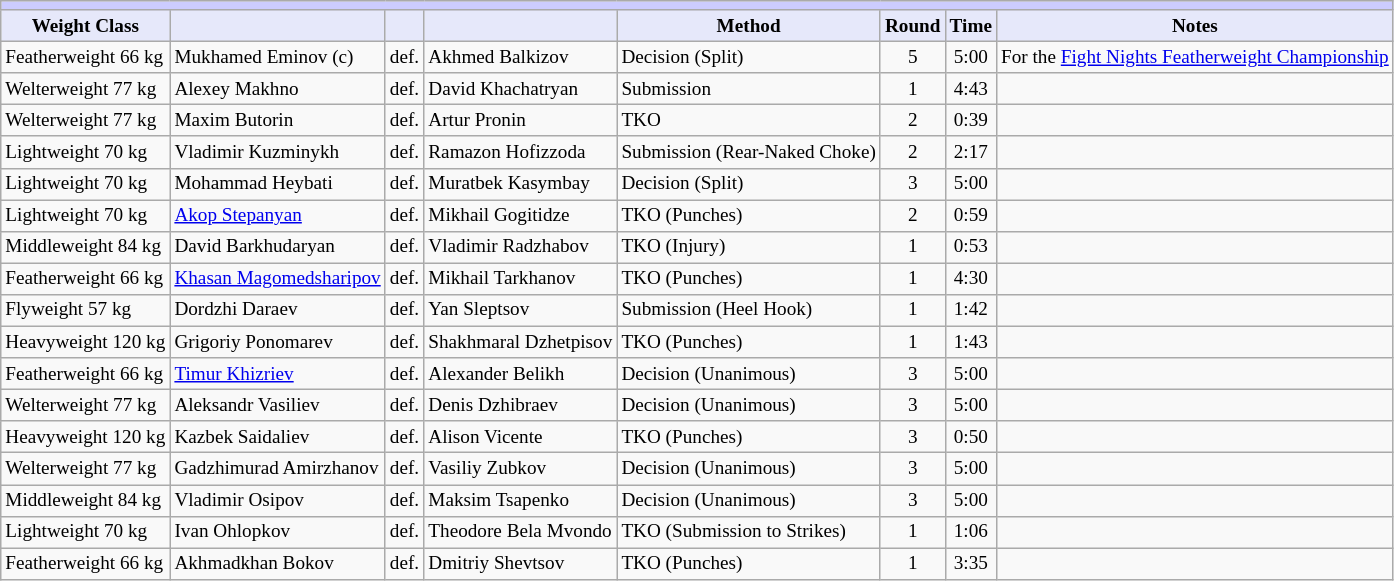<table class="wikitable" style="font-size: 80%;">
<tr>
<th colspan="8" style="background-color: #ccf; color: #000080; text-align: center;"><strong></strong></th>
</tr>
<tr>
<th colspan="1" style="background-color: #E6E8FA; color: #000000; text-align: center;">Weight Class</th>
<th colspan="1" style="background-color: #E6E8FA; color: #000000; text-align: center;"></th>
<th colspan="1" style="background-color: #E6E8FA; color: #000000; text-align: center;"></th>
<th colspan="1" style="background-color: #E6E8FA; color: #000000; text-align: center;"></th>
<th colspan="1" style="background-color: #E6E8FA; color: #000000; text-align: center;">Method</th>
<th colspan="1" style="background-color: #E6E8FA; color: #000000; text-align: center;">Round</th>
<th colspan="1" style="background-color: #E6E8FA; color: #000000; text-align: center;">Time</th>
<th colspan="1" style="background-color: #E6E8FA; color: #000000; text-align: center;">Notes</th>
</tr>
<tr>
<td>Featherweight 66 kg</td>
<td> Mukhamed Eminov (c)</td>
<td align=center>def.</td>
<td> Akhmed Balkizov</td>
<td>Decision (Split)</td>
<td align=center>5</td>
<td align=center>5:00</td>
<td>For the <a href='#'>Fight Nights Featherweight Championship</a></td>
</tr>
<tr>
<td>Welterweight 77 kg</td>
<td> Alexey Makhno</td>
<td align=center>def.</td>
<td> David Khachatryan</td>
<td>Submission</td>
<td align=center>1</td>
<td align=center>4:43</td>
<td></td>
</tr>
<tr>
<td>Welterweight 77 kg</td>
<td> Maxim Butorin</td>
<td align=center>def.</td>
<td> Artur Pronin</td>
<td>TKO</td>
<td align=center>2</td>
<td align=center>0:39</td>
<td></td>
</tr>
<tr>
<td>Lightweight 70 kg</td>
<td> Vladimir Kuzminykh</td>
<td align=center>def.</td>
<td> Ramazon Hofizzoda</td>
<td>Submission (Rear-Naked Choke)</td>
<td align=center>2</td>
<td align=center>2:17</td>
<td></td>
</tr>
<tr>
<td>Lightweight 70 kg</td>
<td> Mohammad Heybati</td>
<td align=center>def.</td>
<td> Muratbek Kasymbay</td>
<td>Decision (Split)</td>
<td align=center>3</td>
<td align=center>5:00</td>
<td></td>
</tr>
<tr>
<td>Lightweight 70 kg</td>
<td> <a href='#'>Akop Stepanyan</a></td>
<td align=center>def.</td>
<td> Mikhail Gogitidze</td>
<td>TKO (Punches)</td>
<td align=center>2</td>
<td align=center>0:59</td>
<td></td>
</tr>
<tr>
<td>Middleweight 84 kg</td>
<td> David Barkhudaryan</td>
<td align=center>def.</td>
<td> Vladimir Radzhabov</td>
<td>TKO (Injury)</td>
<td align=center>1</td>
<td align=center>0:53</td>
<td></td>
</tr>
<tr>
<td>Featherweight 66 kg</td>
<td> <a href='#'>Khasan Magomedsharipov</a></td>
<td align=center>def.</td>
<td> Mikhail Tarkhanov</td>
<td>TKO (Punches)</td>
<td align=center>1</td>
<td align=center>4:30</td>
<td></td>
</tr>
<tr>
<td>Flyweight 57 kg</td>
<td> Dordzhi Daraev</td>
<td align=center>def.</td>
<td> Yan Sleptsov</td>
<td>Submission (Heel Hook)</td>
<td align=center>1</td>
<td align=center>1:42</td>
<td></td>
</tr>
<tr>
<td>Heavyweight 120 kg</td>
<td> Grigoriy Ponomarev</td>
<td align=center>def.</td>
<td> Shakhmaral Dzhetpisov</td>
<td>TKO (Punches)</td>
<td align=center>1</td>
<td align=center>1:43</td>
<td></td>
</tr>
<tr>
<td>Featherweight 66 kg</td>
<td> <a href='#'>Timur Khizriev</a></td>
<td align=center>def.</td>
<td> Alexander Belikh</td>
<td>Decision (Unanimous)</td>
<td align=center>3</td>
<td align=center>5:00</td>
<td></td>
</tr>
<tr>
<td>Welterweight 77 kg</td>
<td> Aleksandr Vasiliev</td>
<td align=center>def.</td>
<td> Denis Dzhibraev</td>
<td>Decision (Unanimous)</td>
<td align=center>3</td>
<td align=center>5:00</td>
<td></td>
</tr>
<tr>
<td>Heavyweight 120 kg</td>
<td> Kazbek Saidaliev</td>
<td align=center>def.</td>
<td> Alison Vicente</td>
<td>TKO (Punches)</td>
<td align=center>3</td>
<td align=center>0:50</td>
<td></td>
</tr>
<tr>
<td>Welterweight 77 kg</td>
<td> Gadzhimurad Amirzhanov</td>
<td align=center>def.</td>
<td> Vasiliy Zubkov</td>
<td>Decision (Unanimous)</td>
<td align=center>3</td>
<td align=center>5:00</td>
<td></td>
</tr>
<tr>
<td>Middleweight 84 kg</td>
<td> Vladimir Osipov</td>
<td align=center>def.</td>
<td> Maksim Tsapenko</td>
<td>Decision (Unanimous)</td>
<td align=center>3</td>
<td align=center>5:00</td>
<td></td>
</tr>
<tr>
<td>Lightweight 70 kg</td>
<td> Ivan Ohlopkov</td>
<td align=center>def.</td>
<td> Theodore Bela Mvondo</td>
<td>TKO (Submission to Strikes)</td>
<td align=center>1</td>
<td align=center>1:06</td>
<td></td>
</tr>
<tr>
<td>Featherweight 66 kg</td>
<td> Akhmadkhan Bokov</td>
<td align=center>def.</td>
<td> Dmitriy Shevtsov</td>
<td>TKO (Punches)</td>
<td align=center>1</td>
<td align=center>3:35</td>
<td></td>
</tr>
</table>
